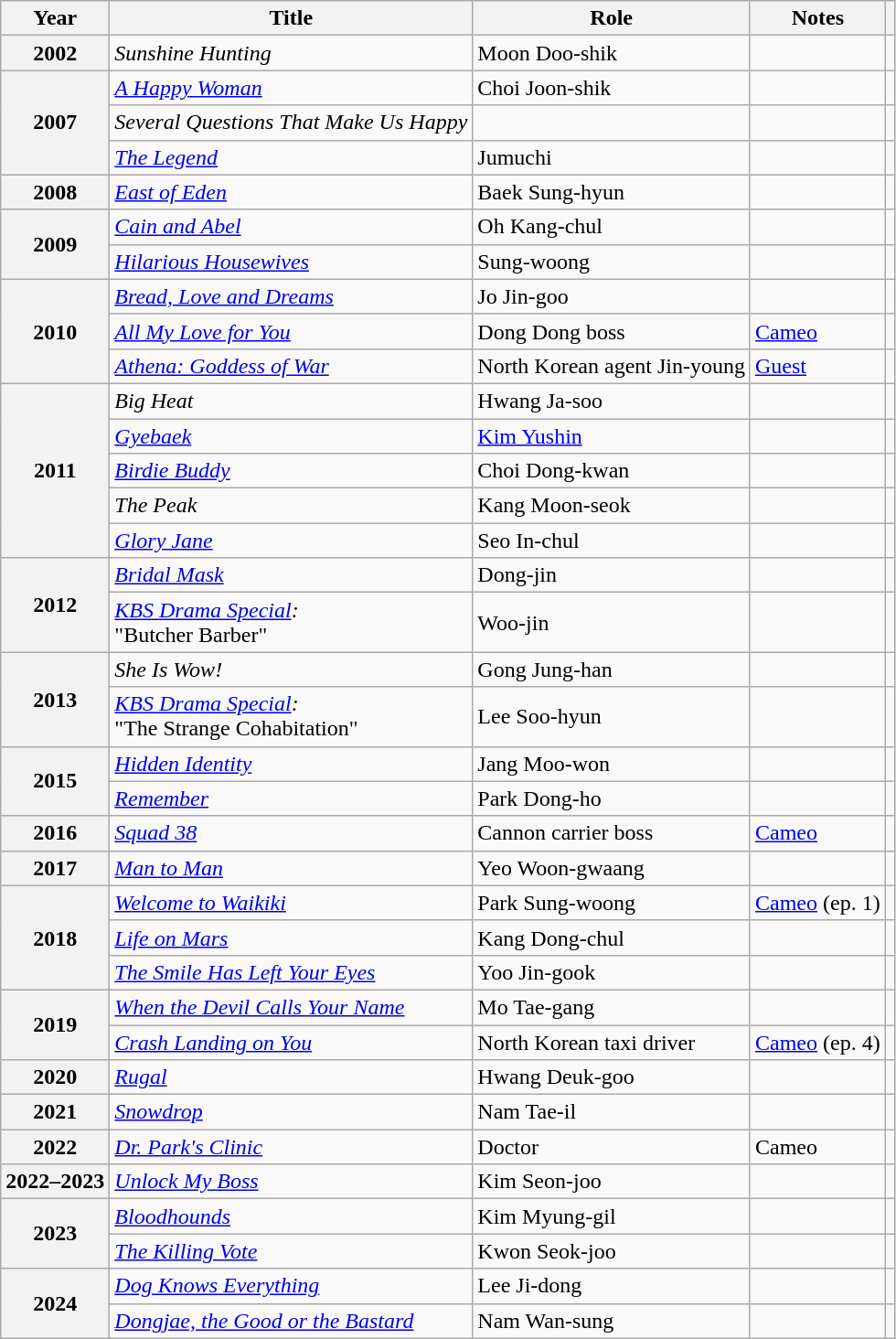<table class="wikitable plainrowheaders sortable">
<tr>
<th scope="col">Year</th>
<th scope="col">Title</th>
<th scope="col">Role</th>
<th scope="col">Notes</th>
<th scope="col" class="unsortable"></th>
</tr>
<tr>
<th scope="row">2002</th>
<td><em>Sunshine Hunting</em></td>
<td>Moon Doo-shik</td>
<td></td>
<td style="text-align:center"></td>
</tr>
<tr>
<th scope="row" rowspan="3">2007</th>
<td><em><a href='#'>A Happy Woman</a></em></td>
<td>Choi Joon-shik</td>
<td></td>
<td style="text-align:center"></td>
</tr>
<tr>
<td><em>Several Questions That Make Us Happy</em></td>
<td></td>
<td></td>
<td style="text-align:center"></td>
</tr>
<tr>
<td><em><a href='#'>The Legend</a></em></td>
<td>Jumuchi</td>
<td></td>
<td style="text-align:center"></td>
</tr>
<tr>
<th scope="row">2008</th>
<td><em><a href='#'>East of Eden</a></em></td>
<td>Baek Sung-hyun</td>
<td></td>
<td style="text-align:center"></td>
</tr>
<tr>
<th scope="row" rowspan="2">2009</th>
<td><em><a href='#'>Cain and Abel</a></em></td>
<td>Oh Kang-chul</td>
<td></td>
<td style="text-align:center"></td>
</tr>
<tr>
<td><em><a href='#'>Hilarious Housewives</a></em></td>
<td>Sung-woong</td>
<td></td>
<td style="text-align:center"></td>
</tr>
<tr>
<th scope="row" rowspan="3">2010</th>
<td><em><a href='#'>Bread, Love and Dreams</a></em></td>
<td>Jo Jin-goo</td>
<td></td>
<td style="text-align:center"></td>
</tr>
<tr>
<td><em><a href='#'>All My Love for You</a></em></td>
<td>Dong Dong boss</td>
<td><a href='#'>Cameo</a></td>
<td style="text-align:center"></td>
</tr>
<tr>
<td><em><a href='#'>Athena: Goddess of War</a></em></td>
<td>North Korean agent Jin-young</td>
<td><a href='#'>Guest</a></td>
<td style="text-align:center"></td>
</tr>
<tr>
<th scope="row" rowspan="5">2011</th>
<td><em>Big Heat</em></td>
<td>Hwang Ja-soo</td>
<td></td>
<td style="text-align:center"></td>
</tr>
<tr>
<td><em><a href='#'>Gyebaek</a></em></td>
<td><a href='#'>Kim Yushin</a></td>
<td></td>
<td style="text-align:center"></td>
</tr>
<tr>
<td><em><a href='#'>Birdie Buddy</a></em></td>
<td>Choi Dong-kwan</td>
<td></td>
<td style="text-align:center"></td>
</tr>
<tr>
<td><em>The Peak</em></td>
<td>Kang Moon-seok</td>
<td></td>
<td style="text-align:center"></td>
</tr>
<tr>
<td><em><a href='#'>Glory Jane</a></em></td>
<td>Seo In-chul</td>
<td></td>
<td style="text-align:center"></td>
</tr>
<tr>
<th scope="row" rowspan="2">2012</th>
<td><em><a href='#'>Bridal Mask</a></em></td>
<td>Dong-jin</td>
<td></td>
<td style="text-align:center"></td>
</tr>
<tr>
<td><em><a href='#'>KBS Drama Special</a>:</em> <br>"Butcher Barber"</td>
<td>Woo-jin</td>
<td></td>
<td style="text-align:center"></td>
</tr>
<tr>
<th scope="row" rowspan="2">2013</th>
<td><em>She Is Wow! </em></td>
<td>Gong Jung-han</td>
<td></td>
<td style="text-align:center"></td>
</tr>
<tr>
<td><em><a href='#'>KBS Drama Special</a>:</em> <br>"The Strange Cohabitation"</td>
<td>Lee Soo-hyun</td>
<td></td>
<td style="text-align:center"></td>
</tr>
<tr>
<th scope="row" rowspan="2">2015</th>
<td><em><a href='#'>Hidden Identity</a></em></td>
<td>Jang Moo-won</td>
<td></td>
<td style="text-align:center"></td>
</tr>
<tr>
<td><em><a href='#'>Remember</a></em></td>
<td>Park Dong-ho</td>
<td></td>
<td style="text-align:center"></td>
</tr>
<tr>
<th scope="row">2016</th>
<td><em><a href='#'>Squad 38</a></em></td>
<td>Cannon carrier boss</td>
<td><a href='#'>Cameo</a></td>
<td style="text-align:center"></td>
</tr>
<tr>
<th scope="row">2017</th>
<td><em><a href='#'>Man to Man</a></em></td>
<td>Yeo Woon-gwaang</td>
<td></td>
<td style="text-align:center"></td>
</tr>
<tr>
<th scope="row" rowspan="3">2018</th>
<td><em><a href='#'>Welcome to Waikiki</a></em></td>
<td>Park Sung-woong</td>
<td><a href='#'>Cameo</a> (ep. 1)</td>
<td style="text-align:center"></td>
</tr>
<tr>
<td><em><a href='#'>Life on Mars</a></em></td>
<td>Kang Dong-chul</td>
<td></td>
<td style="text-align:center"></td>
</tr>
<tr>
<td><em><a href='#'>The Smile Has Left Your Eyes</a></em></td>
<td>Yoo Jin-gook</td>
<td></td>
<td style="text-align:center"></td>
</tr>
<tr>
<th scope="row" rowspan="2">2019</th>
<td><em><a href='#'>When the Devil Calls Your Name</a></em></td>
<td>Mo Tae-gang</td>
<td></td>
<td style="text-align:center"></td>
</tr>
<tr>
<td><em><a href='#'>Crash Landing on You</a></em></td>
<td>North Korean taxi driver</td>
<td><a href='#'>Cameo</a> (ep. 4)</td>
<td style="text-align:center"></td>
</tr>
<tr>
<th scope="row">2020</th>
<td><em><a href='#'>Rugal</a></em></td>
<td>Hwang Deuk-goo</td>
<td></td>
<td style="text-align:center"></td>
</tr>
<tr>
<th scope="row">2021</th>
<td><em><a href='#'>Snowdrop</a></em></td>
<td>Nam Tae-il</td>
<td></td>
<td style="text-align:center"></td>
</tr>
<tr>
<th scope="row">2022</th>
<td><em><a href='#'>Dr. Park's Clinic</a></em></td>
<td>Doctor</td>
<td>Cameo</td>
<td style="text-align:center"></td>
</tr>
<tr>
<th scope="row">2022–2023</th>
<td><em><a href='#'>Unlock My Boss</a></em></td>
<td>Kim Seon-joo</td>
<td></td>
<td style="text-align:center"></td>
</tr>
<tr>
<th scope="row" rowspan="2">2023</th>
<td><em><a href='#'>Bloodhounds</a></em></td>
<td>Kim Myung-gil</td>
<td></td>
<td style="text-align:center"></td>
</tr>
<tr>
<td><em><a href='#'>The Killing Vote</a></em></td>
<td>Kwon Seok-joo</td>
<td></td>
<td style="text-align:center"></td>
</tr>
<tr>
<th scope="row" rowspan="2">2024</th>
<td><em><a href='#'>Dog Knows Everything</a></em></td>
<td>Lee Ji-dong</td>
<td></td>
<td style="text-align:center"></td>
</tr>
<tr>
<td><em><a href='#'>Dongjae, the Good or the Bastard</a></em></td>
<td>Nam Wan-sung</td>
<td></td>
<td style="text-align:center"></td>
</tr>
</table>
